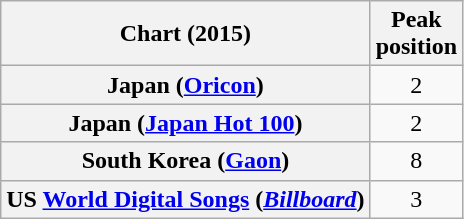<table class="wikitable sortable plainrowheaders" style="text-align:center">
<tr>
<th>Chart (2015)</th>
<th>Peak<br>position</th>
</tr>
<tr>
<th scope="row">Japan (<a href='#'>Oricon</a>)</th>
<td>2</td>
</tr>
<tr>
<th scope="row">Japan (<a href='#'>Japan Hot 100</a>)</th>
<td>2</td>
</tr>
<tr>
<th scope="row">South Korea (<a href='#'>Gaon</a>)</th>
<td>8</td>
</tr>
<tr>
<th scope="row">US <a href='#'>World Digital Songs</a> (<em><a href='#'>Billboard</a></em>)</th>
<td>3</td>
</tr>
</table>
